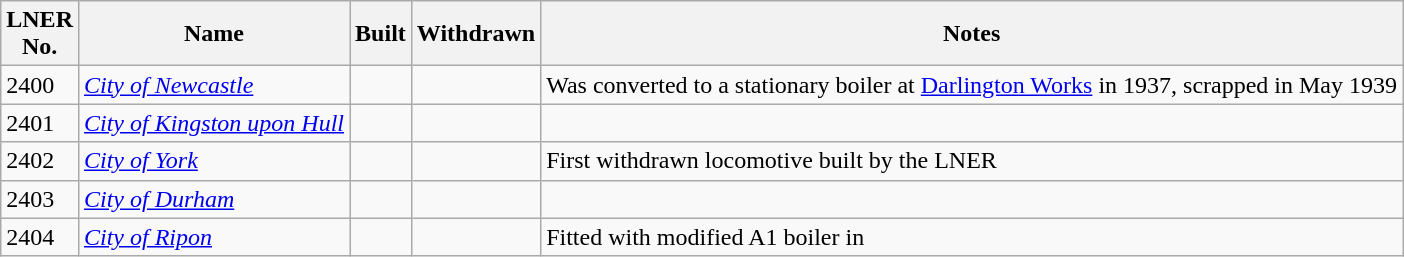<table class="wikitable sortable">
<tr>
<th>LNER<br>No.</th>
<th>Name</th>
<th>Built</th>
<th>Withdrawn</th>
<th>Notes</th>
</tr>
<tr>
<td>2400</td>
<td><em><a href='#'>City of Newcastle</a></em></td>
<td></td>
<td></td>
<td>Was converted to a stationary boiler at <a href='#'>Darlington Works</a> in 1937, scrapped in May 1939</td>
</tr>
<tr>
<td>2401</td>
<td><em><a href='#'>City of Kingston upon Hull</a></em></td>
<td></td>
<td></td>
<td></td>
</tr>
<tr>
<td>2402</td>
<td><em><a href='#'>City of York</a></em></td>
<td></td>
<td></td>
<td>First withdrawn locomotive built by the LNER</td>
</tr>
<tr>
<td>2403</td>
<td><em><a href='#'>City of Durham</a></em></td>
<td></td>
<td></td>
<td></td>
</tr>
<tr>
<td>2404</td>
<td><em><a href='#'>City of Ripon</a></em></td>
<td></td>
<td></td>
<td>Fitted with modified A1 boiler in </td>
</tr>
</table>
